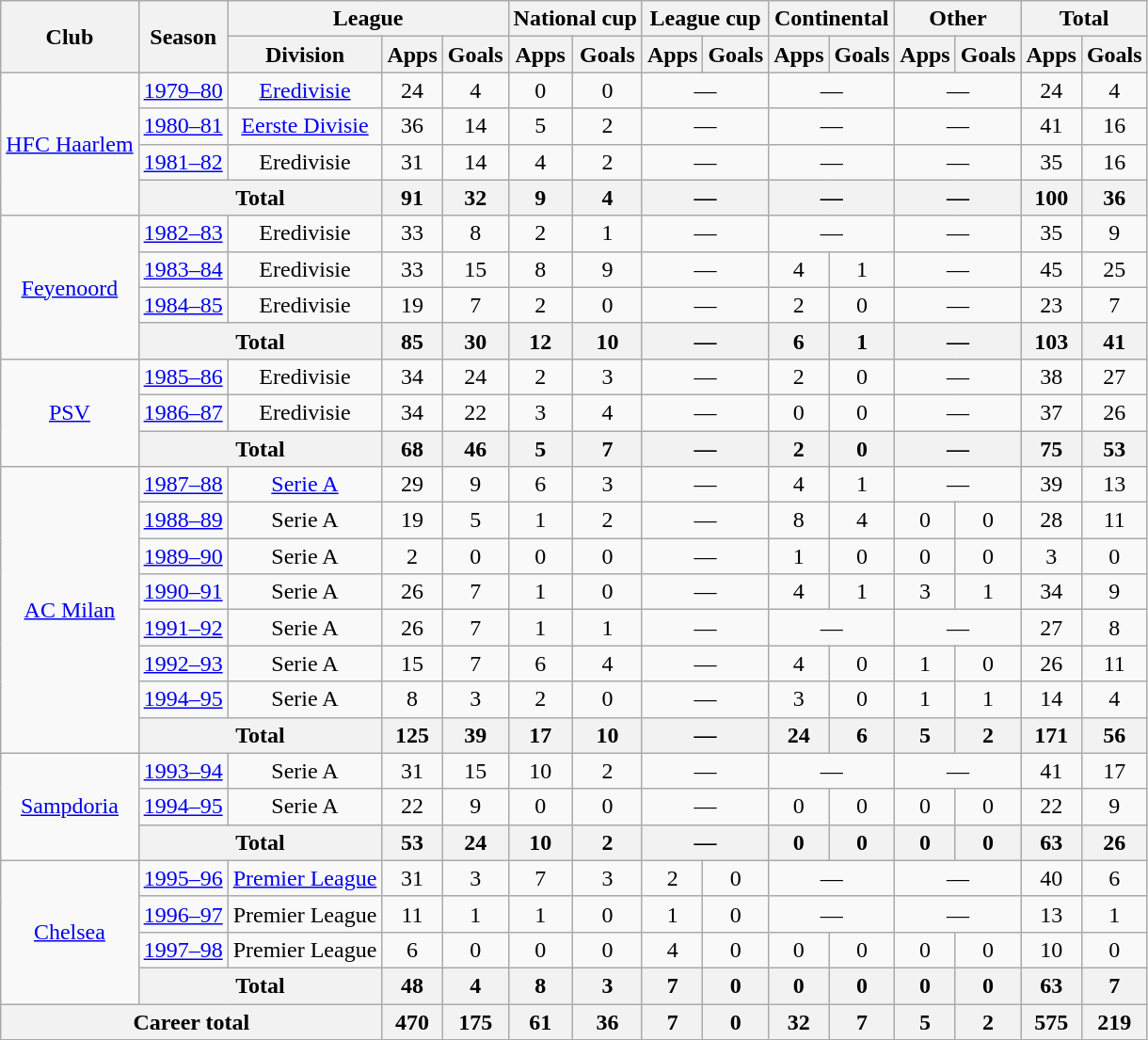<table class="wikitable" style="text-align:center">
<tr>
<th rowspan="2">Club</th>
<th rowspan="2">Season</th>
<th colspan="3">League</th>
<th colspan="2">National cup</th>
<th colspan="2">League cup</th>
<th colspan="2">Continental</th>
<th colspan="2">Other</th>
<th colspan="2">Total</th>
</tr>
<tr>
<th>Division</th>
<th>Apps</th>
<th>Goals</th>
<th>Apps</th>
<th>Goals</th>
<th>Apps</th>
<th>Goals</th>
<th>Apps</th>
<th>Goals</th>
<th>Apps</th>
<th>Goals</th>
<th>Apps</th>
<th>Goals</th>
</tr>
<tr>
<td rowspan="4"><a href='#'>HFC Haarlem</a></td>
<td><a href='#'>1979–80</a></td>
<td><a href='#'>Eredivisie</a></td>
<td>24</td>
<td>4</td>
<td>0</td>
<td>0</td>
<td colspan="2">—</td>
<td colspan="2">—</td>
<td colspan="2">—</td>
<td>24</td>
<td>4</td>
</tr>
<tr>
<td><a href='#'>1980–81</a></td>
<td><a href='#'>Eerste Divisie</a></td>
<td>36</td>
<td>14</td>
<td>5</td>
<td>2</td>
<td colspan="2">—</td>
<td colspan="2">—</td>
<td colspan="2">—</td>
<td>41</td>
<td>16</td>
</tr>
<tr>
<td><a href='#'>1981–82</a></td>
<td>Eredivisie</td>
<td>31</td>
<td>14</td>
<td>4</td>
<td>2</td>
<td colspan="2">—</td>
<td colspan="2">—</td>
<td colspan="2">—</td>
<td>35</td>
<td>16</td>
</tr>
<tr>
<th colspan="2">Total</th>
<th>91</th>
<th>32</th>
<th>9</th>
<th>4</th>
<th colspan="2">—</th>
<th colspan="2">—</th>
<th colspan="2">—</th>
<th>100</th>
<th>36</th>
</tr>
<tr>
<td rowspan="4"><a href='#'>Feyenoord</a></td>
<td><a href='#'>1982–83</a></td>
<td>Eredivisie</td>
<td>33</td>
<td>8</td>
<td>2</td>
<td>1</td>
<td colspan="2">—</td>
<td colspan="2">—</td>
<td colspan="2">—</td>
<td>35</td>
<td>9</td>
</tr>
<tr>
<td><a href='#'>1983–84</a></td>
<td>Eredivisie</td>
<td>33</td>
<td>15</td>
<td>8</td>
<td>9</td>
<td colspan="2">—</td>
<td>4</td>
<td>1</td>
<td colspan="2">—</td>
<td>45</td>
<td>25</td>
</tr>
<tr>
<td><a href='#'>1984–85</a></td>
<td>Eredivisie</td>
<td>19</td>
<td>7</td>
<td>2</td>
<td>0</td>
<td colspan="2">—</td>
<td>2</td>
<td>0</td>
<td colspan="2">—</td>
<td>23</td>
<td>7</td>
</tr>
<tr>
<th colspan="2">Total</th>
<th>85</th>
<th>30</th>
<th>12</th>
<th>10</th>
<th colspan="2">—</th>
<th>6</th>
<th>1</th>
<th colspan="2">—</th>
<th>103</th>
<th>41</th>
</tr>
<tr>
<td rowspan="3"><a href='#'>PSV</a></td>
<td><a href='#'>1985–86</a></td>
<td>Eredivisie</td>
<td>34</td>
<td>24</td>
<td>2</td>
<td>3</td>
<td colspan="2">—</td>
<td>2</td>
<td>0</td>
<td colspan="2">—</td>
<td>38</td>
<td>27</td>
</tr>
<tr>
<td><a href='#'>1986–87</a></td>
<td>Eredivisie</td>
<td>34</td>
<td>22</td>
<td>3</td>
<td>4</td>
<td colspan="2">—</td>
<td>0</td>
<td>0</td>
<td colspan="2">—</td>
<td>37</td>
<td>26</td>
</tr>
<tr>
<th colspan="2">Total</th>
<th>68</th>
<th>46</th>
<th>5</th>
<th>7</th>
<th colspan="2">—</th>
<th>2</th>
<th>0</th>
<th colspan="2">—</th>
<th>75</th>
<th>53</th>
</tr>
<tr>
<td rowspan="8"><a href='#'>AC Milan</a></td>
<td><a href='#'>1987–88</a></td>
<td><a href='#'>Serie A</a></td>
<td>29</td>
<td>9</td>
<td>6</td>
<td>3</td>
<td colspan="2">—</td>
<td>4</td>
<td>1</td>
<td colspan="2">—</td>
<td>39</td>
<td>13</td>
</tr>
<tr>
<td><a href='#'>1988–89</a></td>
<td>Serie A</td>
<td>19</td>
<td>5</td>
<td>1</td>
<td>2</td>
<td colspan="2">—</td>
<td>8</td>
<td>4</td>
<td>0</td>
<td>0</td>
<td>28</td>
<td>11</td>
</tr>
<tr>
<td><a href='#'>1989–90</a></td>
<td>Serie A</td>
<td>2</td>
<td>0</td>
<td>0</td>
<td>0</td>
<td colspan="2">—</td>
<td>1</td>
<td>0</td>
<td>0</td>
<td>0</td>
<td>3</td>
<td>0</td>
</tr>
<tr>
<td><a href='#'>1990–91</a></td>
<td>Serie A</td>
<td>26</td>
<td>7</td>
<td>1</td>
<td>0</td>
<td colspan="2">—</td>
<td>4</td>
<td>1</td>
<td>3</td>
<td>1</td>
<td>34</td>
<td>9</td>
</tr>
<tr>
<td><a href='#'>1991–92</a></td>
<td>Serie A</td>
<td>26</td>
<td>7</td>
<td>1</td>
<td>1</td>
<td colspan="2">—</td>
<td colspan="2">—</td>
<td colspan="2">—</td>
<td>27</td>
<td>8</td>
</tr>
<tr>
<td><a href='#'>1992–93</a></td>
<td>Serie A</td>
<td>15</td>
<td>7</td>
<td>6</td>
<td>4</td>
<td colspan="2">—</td>
<td>4</td>
<td>0</td>
<td>1</td>
<td>0</td>
<td>26</td>
<td>11</td>
</tr>
<tr>
<td><a href='#'>1994–95</a></td>
<td>Serie A</td>
<td>8</td>
<td>3</td>
<td>2</td>
<td>0</td>
<td colspan="2">—</td>
<td>3</td>
<td>0</td>
<td>1</td>
<td>1</td>
<td>14</td>
<td>4</td>
</tr>
<tr>
<th colspan="2">Total</th>
<th>125</th>
<th>39</th>
<th>17</th>
<th>10</th>
<th colspan="2">—</th>
<th>24</th>
<th>6</th>
<th>5</th>
<th>2</th>
<th>171</th>
<th>56</th>
</tr>
<tr>
<td rowspan="3"><a href='#'>Sampdoria</a></td>
<td><a href='#'>1993–94</a></td>
<td>Serie A</td>
<td>31</td>
<td>15</td>
<td>10</td>
<td>2</td>
<td colspan="2">—</td>
<td colspan="2">—</td>
<td colspan="2">—</td>
<td>41</td>
<td>17</td>
</tr>
<tr>
<td><a href='#'>1994–95</a></td>
<td>Serie A</td>
<td>22</td>
<td>9</td>
<td>0</td>
<td>0</td>
<td colspan="2">—</td>
<td>0</td>
<td>0</td>
<td>0</td>
<td>0</td>
<td>22</td>
<td>9</td>
</tr>
<tr>
<th colspan="2">Total</th>
<th>53</th>
<th>24</th>
<th>10</th>
<th>2</th>
<th colspan="2">—</th>
<th>0</th>
<th>0</th>
<th>0</th>
<th>0</th>
<th>63</th>
<th>26</th>
</tr>
<tr>
<td rowspan="4"><a href='#'>Chelsea</a></td>
<td><a href='#'>1995–96</a></td>
<td><a href='#'>Premier League</a></td>
<td>31</td>
<td>3</td>
<td>7</td>
<td>3</td>
<td>2</td>
<td>0</td>
<td colspan="2">—</td>
<td colspan="2">—</td>
<td>40</td>
<td>6</td>
</tr>
<tr>
<td><a href='#'>1996–97</a></td>
<td>Premier League</td>
<td>11</td>
<td>1</td>
<td>1</td>
<td>0</td>
<td>1</td>
<td>0</td>
<td colspan="2">—</td>
<td colspan="2">—</td>
<td>13</td>
<td>1</td>
</tr>
<tr>
<td><a href='#'>1997–98</a></td>
<td>Premier League</td>
<td>6</td>
<td>0</td>
<td>0</td>
<td>0</td>
<td>4</td>
<td>0</td>
<td>0</td>
<td>0</td>
<td>0</td>
<td>0</td>
<td>10</td>
<td>0</td>
</tr>
<tr>
<th colspan="2">Total</th>
<th>48</th>
<th>4</th>
<th>8</th>
<th>3</th>
<th>7</th>
<th>0</th>
<th>0</th>
<th>0</th>
<th>0</th>
<th>0</th>
<th>63</th>
<th>7</th>
</tr>
<tr>
<th colspan="3">Career total</th>
<th>470</th>
<th>175</th>
<th>61</th>
<th>36</th>
<th>7</th>
<th>0</th>
<th>32</th>
<th>7</th>
<th>5</th>
<th>2</th>
<th>575</th>
<th>219</th>
</tr>
</table>
